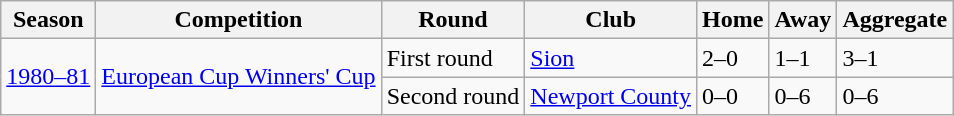<table class="wikitable">
<tr>
<th>Season</th>
<th>Competition</th>
<th>Round</th>
<th>Club</th>
<th>Home</th>
<th>Away</th>
<th>Aggregate</th>
</tr>
<tr>
<td rowspan=2><a href='#'>1980–81</a></td>
<td rowspan=2><a href='#'>European Cup Winners' Cup</a></td>
<td>First round</td>
<td> <a href='#'>Sion</a></td>
<td>2–0</td>
<td>1–1</td>
<td>3–1</td>
</tr>
<tr>
<td>Second round</td>
<td> <a href='#'>Newport County</a></td>
<td>0–0</td>
<td>0–6</td>
<td>0–6</td>
</tr>
</table>
